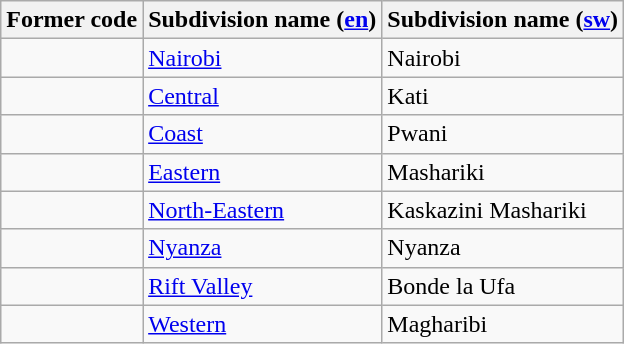<table class="wikitable sortable mw-collapsible">
<tr>
<th>Former code</th>
<th>Subdivision name (<a href='#'>en</a>)</th>
<th>Subdivision name (<a href='#'>sw</a>)</th>
</tr>
<tr>
<td></td>
<td><a href='#'>Nairobi</a></td>
<td>Nairobi</td>
</tr>
<tr>
<td></td>
<td><a href='#'>Central</a></td>
<td>Kati</td>
</tr>
<tr>
<td></td>
<td><a href='#'>Coast</a></td>
<td>Pwani</td>
</tr>
<tr>
<td></td>
<td><a href='#'>Eastern</a></td>
<td>Mashariki</td>
</tr>
<tr>
<td></td>
<td><a href='#'>North-Eastern</a></td>
<td>Kaskazini Mashariki</td>
</tr>
<tr>
<td></td>
<td><a href='#'>Nyanza</a></td>
<td>Nyanza</td>
</tr>
<tr>
<td></td>
<td><a href='#'>Rift Valley</a></td>
<td>Bonde la Ufa</td>
</tr>
<tr>
<td></td>
<td><a href='#'>Western</a></td>
<td>Magharibi</td>
</tr>
</table>
